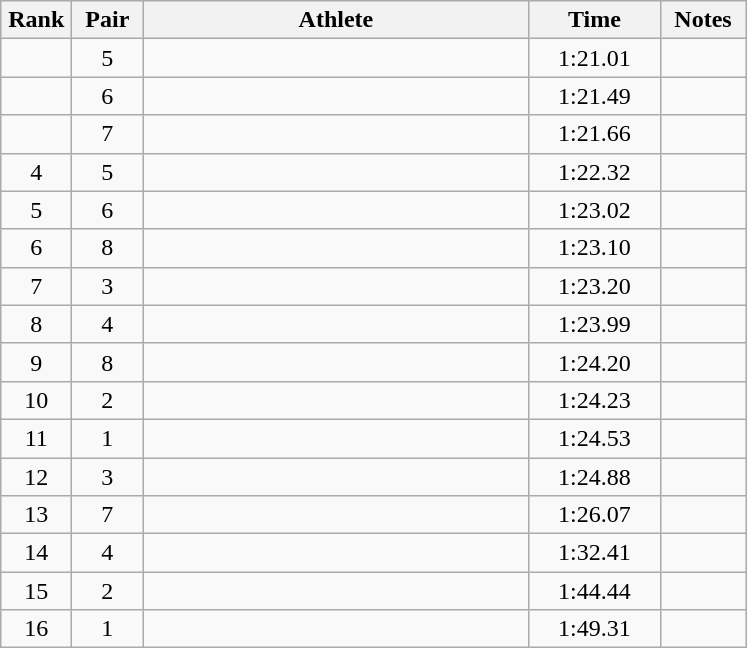<table class=wikitable style="text-align:center">
<tr>
<th width=40>Rank</th>
<th width=40>Pair</th>
<th width=250>Athlete</th>
<th width=80>Time</th>
<th width=50>Notes</th>
</tr>
<tr>
<td></td>
<td>5</td>
<td align=left></td>
<td>1:21.01</td>
<td></td>
</tr>
<tr>
<td></td>
<td>6</td>
<td align=left></td>
<td>1:21.49</td>
<td></td>
</tr>
<tr>
<td></td>
<td>7</td>
<td align=left></td>
<td>1:21.66</td>
<td></td>
</tr>
<tr>
<td>4</td>
<td>5</td>
<td align=left></td>
<td>1:22.32</td>
<td></td>
</tr>
<tr>
<td>5</td>
<td>6</td>
<td align=left></td>
<td>1:23.02</td>
<td></td>
</tr>
<tr>
<td>6</td>
<td>8</td>
<td align=left></td>
<td>1:23.10</td>
<td></td>
</tr>
<tr>
<td>7</td>
<td>3</td>
<td align=left></td>
<td>1:23.20</td>
<td></td>
</tr>
<tr>
<td>8</td>
<td>4</td>
<td align=left></td>
<td>1:23.99</td>
<td></td>
</tr>
<tr>
<td>9</td>
<td>8</td>
<td align=left></td>
<td>1:24.20</td>
<td></td>
</tr>
<tr>
<td>10</td>
<td>2</td>
<td align=left></td>
<td>1:24.23</td>
<td></td>
</tr>
<tr>
<td>11</td>
<td>1</td>
<td align=left></td>
<td>1:24.53</td>
<td></td>
</tr>
<tr>
<td>12</td>
<td>3</td>
<td align=left></td>
<td>1:24.88</td>
<td></td>
</tr>
<tr>
<td>13</td>
<td>7</td>
<td align=left></td>
<td>1:26.07</td>
<td></td>
</tr>
<tr>
<td>14</td>
<td>4</td>
<td align=left></td>
<td>1:32.41</td>
<td></td>
</tr>
<tr>
<td>15</td>
<td>2</td>
<td align=left></td>
<td>1:44.44</td>
<td></td>
</tr>
<tr>
<td>16</td>
<td>1</td>
<td align=left></td>
<td>1:49.31</td>
<td></td>
</tr>
</table>
